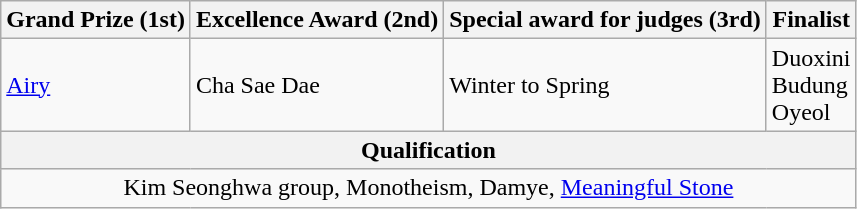<table class="wikitable">
<tr>
<th scope="col">Grand Prize (1st)</th>
<th scope="col">Excellence Award (2nd)</th>
<th scope="col">Special award for judges (3rd)</th>
<th scope="col">Finalist</th>
</tr>
<tr>
<td scope="row"><a href='#'>Airy</a></td>
<td scope="row">Cha Sae Dae</td>
<td scope="row">Winter to Spring</td>
<td scope="row">Duoxini<br>Budung<br>Oyeol</td>
</tr>
<tr>
<th colspan="4" align="center">Qualification</th>
</tr>
<tr>
<td colspan="4" align="center">Kim Seonghwa group, Monotheism, Damye, <a href='#'>Meaningful Stone</a></td>
</tr>
</table>
